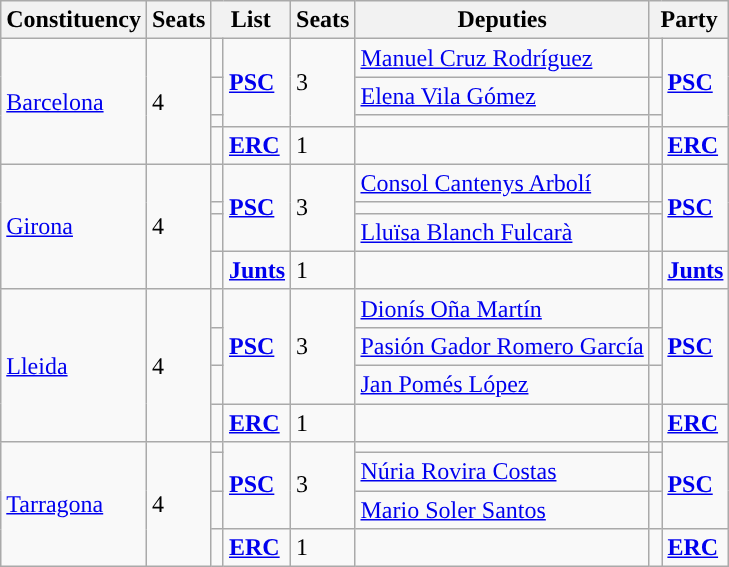<table class="wikitable sortable">
<tr>
<th>Constituency</th>
<th>Seats</th>
<th colspan="2">List</th>
<th>Seats</th>
<th>Deputies</th>
<th colspan="2">Party</th>
</tr>
<tr>
<td rowspan="4"><a href='#'>Barcelona</a></td>
<td rowspan="4">4</td>
<td width="1"></td>
<td rowspan="3"><strong><a href='#'>PSC</a></strong></td>
<td rowspan="3">3</td>
<td><a href='#'>Manuel Cruz Rodríguez</a></td>
<td width="1"></td>
<td rowspan="3"><strong><a href='#'>PSC</a></strong></td>
</tr>
<tr>
<td width="1"></td>
<td><a href='#'>Elena Vila Gómez</a></td>
<td width="1"></td>
</tr>
<tr>
<td width="1"></td>
<td></td>
<td width="1"></td>
</tr>
<tr>
<td></td>
<td><a href='#'><strong>ERC</strong></a></td>
<td>1</td>
<td></td>
<td></td>
<td><a href='#'><strong>ERC</strong></a></td>
</tr>
<tr>
<td rowspan="4"><a href='#'>Girona</a></td>
<td rowspan="4">4</td>
<td width="1"></td>
<td rowspan="3"><strong><a href='#'>PSC</a></strong></td>
<td rowspan="3">3</td>
<td><a href='#'>Consol Cantenys Arbolí</a></td>
<td width="1"></td>
<td rowspan="3"><strong><a href='#'>PSC</a></strong></td>
</tr>
<tr>
<td width="1"></td>
<td></td>
<td width="1"></td>
</tr>
<tr>
<td width="1"></td>
<td><a href='#'>Lluïsa Blanch Fulcarà</a></td>
<td width="1"></td>
</tr>
<tr>
<td></td>
<td><a href='#'><strong>Junts</strong></a></td>
<td>1</td>
<td></td>
<td></td>
<td><a href='#'><strong>Junts</strong></a></td>
</tr>
<tr>
<td rowspan="4"><a href='#'>Lleida</a></td>
<td rowspan="4">4</td>
<td width="1"></td>
<td rowspan="3"><strong><a href='#'>PSC</a></strong></td>
<td rowspan="3">3</td>
<td><a href='#'>Dionís Oña Martín</a></td>
<td width="1"></td>
<td rowspan="3"><strong><a href='#'>PSC</a></strong></td>
</tr>
<tr>
<td width="1"></td>
<td><a href='#'>Pasión Gador Romero García</a></td>
<td width="1"></td>
</tr>
<tr>
<td width="1"></td>
<td><a href='#'>Jan Pomés López</a></td>
<td width="1"></td>
</tr>
<tr>
<td></td>
<td><a href='#'><strong>ERC</strong></a></td>
<td>1</td>
<td></td>
<td></td>
<td><a href='#'><strong>ERC</strong></a></td>
</tr>
<tr>
<td rowspan="4"><a href='#'>Tarragona</a></td>
<td rowspan="4">4</td>
<td width="1"></td>
<td rowspan="3"><strong><a href='#'>PSC</a></strong></td>
<td rowspan="3">3</td>
<td></td>
<td width="1"></td>
<td rowspan="3"><strong><a href='#'>PSC</a></strong></td>
</tr>
<tr>
<td width="1"></td>
<td><a href='#'>Núria Rovira Costas</a></td>
<td width="1"></td>
</tr>
<tr>
<td width="1"></td>
<td><a href='#'>Mario Soler Santos</a></td>
<td width="1"></td>
</tr>
<tr>
<td></td>
<td><a href='#'><strong>ERC</strong></a></td>
<td>1</td>
<td></td>
<td></td>
<td><a href='#'><strong>ERC</strong></a></td>
</tr>
</table>
